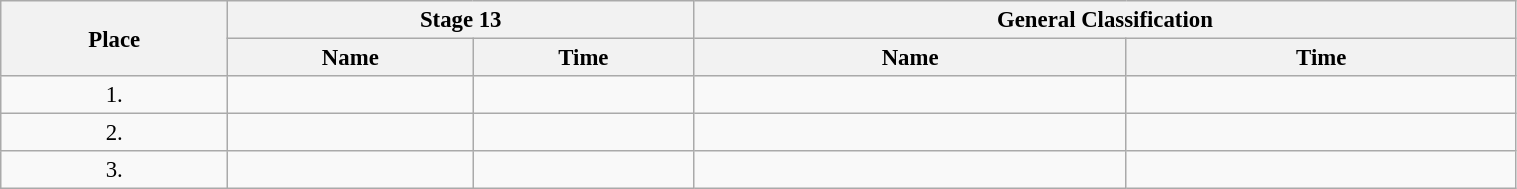<table class=wikitable style="font-size:95%" width="80%">
<tr>
<th rowspan="2">Place</th>
<th colspan="2">Stage 13</th>
<th colspan="2">General Classification</th>
</tr>
<tr>
<th>Name</th>
<th>Time</th>
<th>Name</th>
<th>Time</th>
</tr>
<tr>
<td align="center">1.</td>
<td></td>
<td></td>
<td></td>
<td></td>
</tr>
<tr>
<td align="center">2.</td>
<td></td>
<td></td>
<td></td>
<td></td>
</tr>
<tr>
<td align="center">3.</td>
<td></td>
<td></td>
<td></td>
<td></td>
</tr>
</table>
